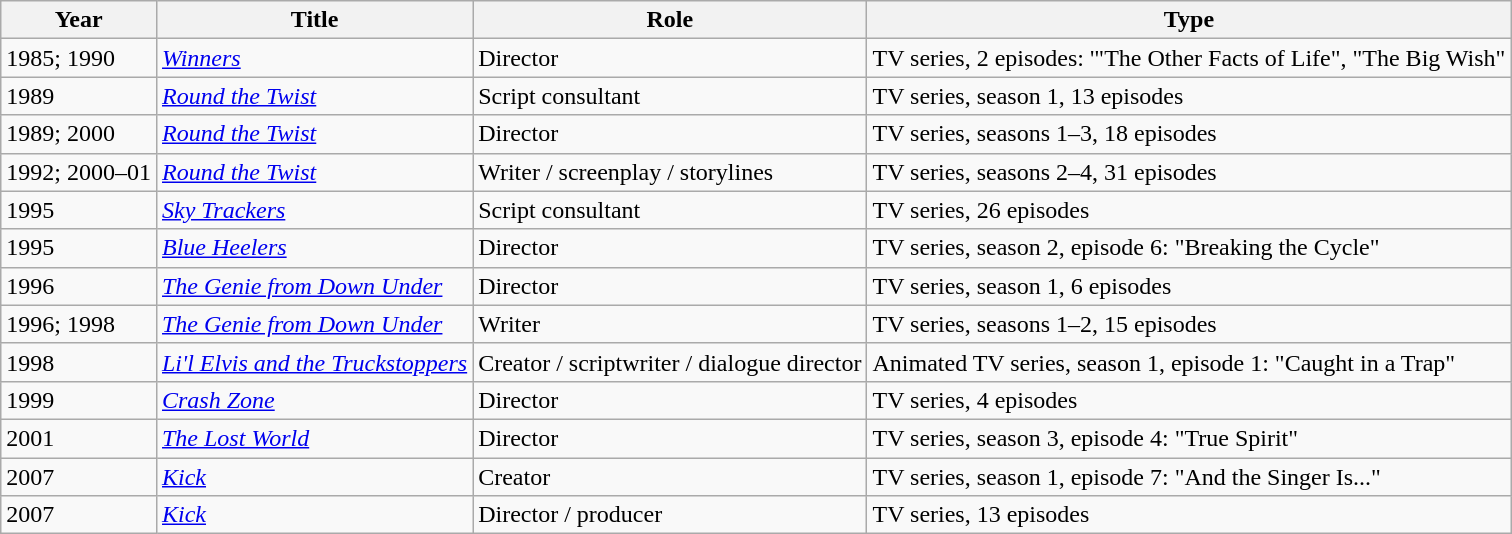<table class="wikitable">
<tr>
<th>Year</th>
<th>Title</th>
<th>Role</th>
<th>Type</th>
</tr>
<tr>
<td>1985; 1990</td>
<td><em><a href='#'>Winners</a></em></td>
<td>Director</td>
<td>TV series, 2 episodes: '"The Other Facts of Life", "The Big Wish"</td>
</tr>
<tr>
<td>1989</td>
<td><em><a href='#'>Round the Twist</a></em></td>
<td>Script consultant</td>
<td>TV series, season 1, 13 episodes</td>
</tr>
<tr>
<td>1989; 2000</td>
<td><em><a href='#'>Round the Twist</a></em></td>
<td>Director</td>
<td>TV series, seasons 1–3, 18 episodes</td>
</tr>
<tr>
<td>1992; 2000–01</td>
<td><em><a href='#'>Round the Twist</a></em></td>
<td>Writer / screenplay / storylines</td>
<td>TV series, seasons 2–4, 31 episodes</td>
</tr>
<tr>
<td>1995</td>
<td><em><a href='#'>Sky Trackers</a></em></td>
<td>Script consultant</td>
<td>TV series, 26 episodes</td>
</tr>
<tr>
<td>1995</td>
<td><em><a href='#'>Blue Heelers</a></em></td>
<td>Director</td>
<td>TV series, season 2, episode 6: "Breaking the Cycle"</td>
</tr>
<tr>
<td>1996</td>
<td><em><a href='#'>The Genie from Down Under</a></em></td>
<td>Director</td>
<td>TV series, season 1, 6 episodes</td>
</tr>
<tr>
<td>1996; 1998</td>
<td><em><a href='#'>The Genie from Down Under</a></em></td>
<td>Writer</td>
<td>TV series, seasons 1–2, 15 episodes</td>
</tr>
<tr>
<td>1998</td>
<td><em><a href='#'>Li'l Elvis and the Truckstoppers</a></em></td>
<td>Creator / scriptwriter / dialogue director</td>
<td>Animated TV series, season 1, episode 1: "Caught in a Trap"</td>
</tr>
<tr>
<td>1999</td>
<td><em><a href='#'>Crash Zone</a></em></td>
<td>Director</td>
<td>TV series, 4 episodes</td>
</tr>
<tr>
<td>2001</td>
<td><em><a href='#'>The Lost World</a></em></td>
<td>Director</td>
<td>TV series, season 3, episode 4: "True Spirit"</td>
</tr>
<tr>
<td>2007</td>
<td><em><a href='#'>Kick</a></em></td>
<td>Creator</td>
<td>TV series, season 1, episode 7: "And the Singer Is..."</td>
</tr>
<tr>
<td>2007</td>
<td><em><a href='#'>Kick</a></em></td>
<td>Director / producer</td>
<td>TV series, 13 episodes</td>
</tr>
</table>
